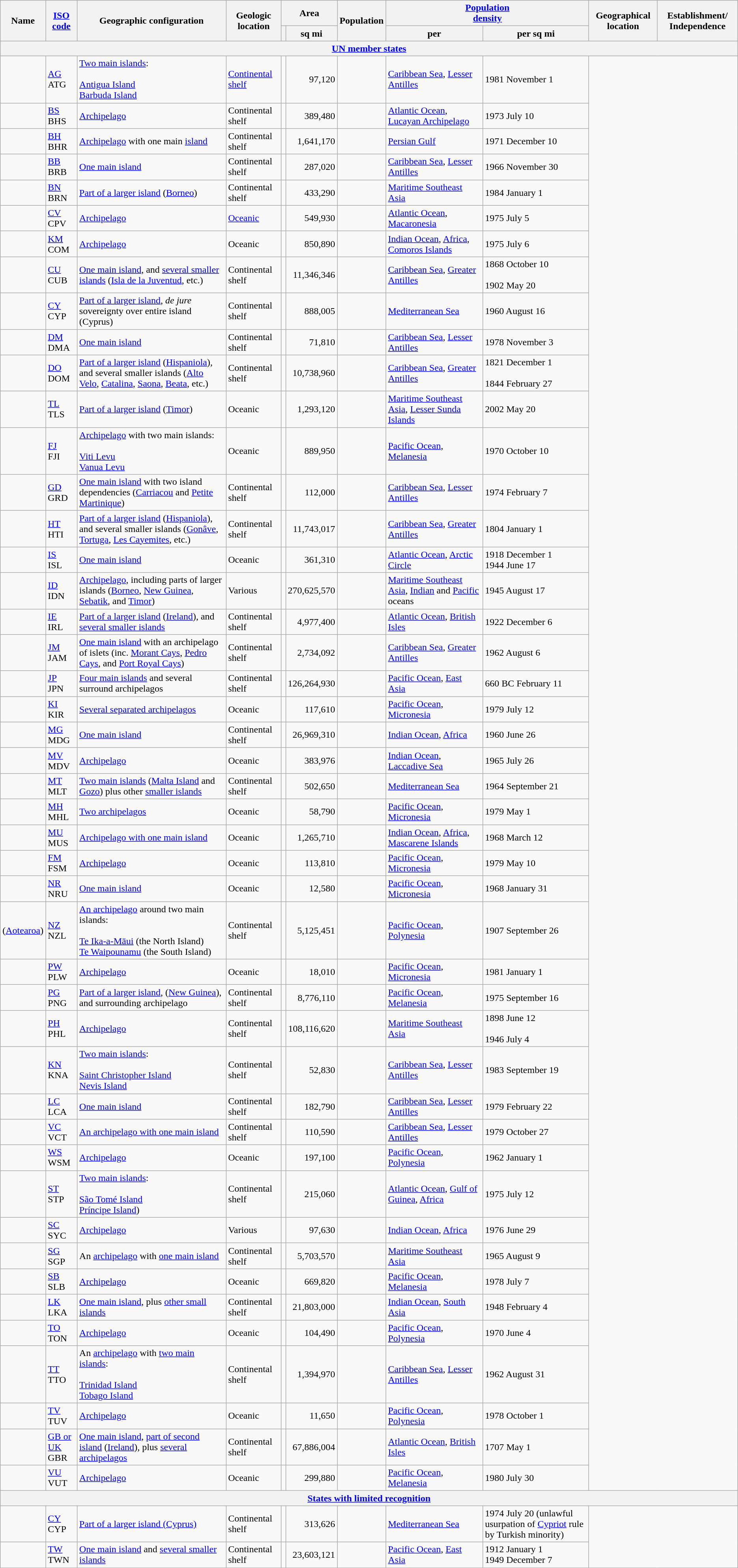<table class="wikitable sortable sticky-header-multi">
<tr>
<th rowspan=2>Name</th>
<th rowspan=2><a href='#'>ISO code</a></th>
<th rowspan=2>Geographic configuration</th>
<th rowspan=2>Geologic location</th>
<th data-sort-type="number" colspan=2>Area</th>
<th data-sort-type="number" rowspan=2>Population </th>
<th data-sort-type="number" colspan=2><a href='#'>Population<br>density</a></th>
<th rowspan=2>Geographical location</th>
<th rowspan=2>Establishment/ Independence</th>
</tr>
<tr>
<th></th>
<th>sq mi</th>
<th>per </th>
<th>per sq mi</th>
</tr>
<tr style="background:#e6e6e6">
<th colspan="11"><a href='#'>UN member states</a></th>
</tr>
<tr>
<td></td>
<td><a href='#'>AG</a><br>ATG</td>
<td><a href='#'>Two main islands</a>:<br><br><a href='#'>Antigua Island</a><br>
<a href='#'>Barbuda Island</a></td>
<td><a href='#'>Continental shelf</a></td>
<td></td>
<td style="text-align:right">97,120</td>
<td></td>
<td><a href='#'>Caribbean Sea</a>, <a href='#'>Lesser Antilles</a></td>
<td>1981 November 1</td>
</tr>
<tr>
<td></td>
<td><a href='#'>BS</a><br>BHS</td>
<td><a href='#'>Archipelago</a></td>
<td>Continental shelf</td>
<td></td>
<td style="text-align:right">389,480</td>
<td></td>
<td><a href='#'>Atlantic Ocean</a>, <a href='#'>Lucayan Archipelago</a></td>
<td>1973 July 10</td>
</tr>
<tr>
<td></td>
<td><a href='#'>BH</a><br>BHR</td>
<td><a href='#'>Archipelago</a> with one main <a href='#'>island</a></td>
<td>Continental shelf</td>
<td></td>
<td style="text-align:right">1,641,170</td>
<td></td>
<td><a href='#'>Persian Gulf</a></td>
<td>1971 December 10</td>
</tr>
<tr>
<td></td>
<td><a href='#'>BB</a><br>BRB</td>
<td><a href='#'>One main island</a></td>
<td>Continental shelf</td>
<td></td>
<td style="text-align:right">287,020</td>
<td></td>
<td><a href='#'>Caribbean Sea</a>, <a href='#'>Lesser Antilles</a></td>
<td>1966 November 30</td>
</tr>
<tr>
<td></td>
<td><a href='#'>BN</a><br>BRN</td>
<td><a href='#'>Part of a larger island</a> (<a href='#'>Borneo</a>)</td>
<td>Continental shelf</td>
<td></td>
<td style="text-align:right">433,290</td>
<td></td>
<td><a href='#'>Maritime Southeast Asia</a></td>
<td>1984 January 1</td>
</tr>
<tr>
<td></td>
<td><a href='#'>CV</a><br>CPV</td>
<td><a href='#'>Archipelago</a></td>
<td><a href='#'>Oceanic</a></td>
<td></td>
<td style="text-align:right">549,930</td>
<td></td>
<td><a href='#'>Atlantic Ocean</a>, <a href='#'>Macaronesia</a></td>
<td>1975 July 5</td>
</tr>
<tr>
<td></td>
<td><a href='#'>KM</a><br>COM</td>
<td><a href='#'>Archipelago</a></td>
<td>Oceanic</td>
<td></td>
<td style="text-align:right">850,890</td>
<td></td>
<td><a href='#'>Indian Ocean</a>, <a href='#'>Africa</a>, <a href='#'>Comoros Islands</a></td>
<td>1975 July 6</td>
</tr>
<tr>
<td></td>
<td><a href='#'>CU</a><br>CUB</td>
<td><a href='#'>One main island</a>, and <a href='#'>several smaller islands</a> (<a href='#'>Isla de la Juventud</a>, etc.)</td>
<td>Continental shelf</td>
<td></td>
<td style="text-align:right">11,346,346</td>
<td></td>
<td><a href='#'>Caribbean Sea</a>, <a href='#'>Greater Antilles</a></td>
<td>1868 October 10 <br><br>1902 May 20</td>
</tr>
<tr>
<td></td>
<td><a href='#'>CY</a><br>CYP</td>
<td><a href='#'>Part of a larger island</a>, <em>de jure</em> sovereignty over entire island (Cyprus)</td>
<td>Continental shelf</td>
<td></td>
<td style="text-align:right">888,005</td>
<td></td>
<td><a href='#'>Mediterranean Sea</a></td>
<td>1960 August 16</td>
</tr>
<tr>
<td></td>
<td><a href='#'>DM</a><br>DMA</td>
<td><a href='#'>One main island</a></td>
<td>Continental shelf</td>
<td></td>
<td style="text-align:right">71,810</td>
<td></td>
<td><a href='#'>Caribbean Sea</a>, <a href='#'>Lesser Antilles</a></td>
<td>1978 November 3</td>
</tr>
<tr>
<td></td>
<td><a href='#'>DO</a><br>DOM</td>
<td><a href='#'>Part of a larger island</a> (<a href='#'>Hispaniola</a>), and several smaller islands (<a href='#'>Alto Velo</a>, <a href='#'>Catalina</a>, <a href='#'>Saona</a>, <a href='#'>Beata</a>, etc.)</td>
<td>Continental shelf</td>
<td></td>
<td style="text-align:right">10,738,960</td>
<td></td>
<td><a href='#'>Caribbean Sea</a>, <a href='#'>Greater Antilles</a></td>
<td>1821 December 1 <br><br>1844 February 27</td>
</tr>
<tr>
<td></td>
<td><a href='#'>TL</a><br>TLS</td>
<td><a href='#'>Part of a larger island</a> (<a href='#'>Timor</a>)</td>
<td>Oceanic</td>
<td></td>
<td style="text-align:right">1,293,120</td>
<td></td>
<td><a href='#'>Maritime Southeast Asia</a>, <a href='#'>Lesser Sunda Islands</a></td>
<td>2002 May 20</td>
</tr>
<tr>
<td></td>
<td><a href='#'>FJ</a><br>FJI</td>
<td><a href='#'>Archipelago</a> with two main islands:<br><br><a href='#'>Viti Levu</a><br>
<a href='#'>Vanua Levu</a></td>
<td>Oceanic</td>
<td></td>
<td style="text-align:right">889,950</td>
<td></td>
<td><a href='#'>Pacific Ocean</a>, <a href='#'>Melanesia</a></td>
<td>1970 October 10</td>
</tr>
<tr>
<td></td>
<td><a href='#'>GD</a><br>GRD</td>
<td><a href='#'>One main island</a> with two island dependencies (<a href='#'>Carriacou</a> and <a href='#'>Petite Martinique</a>)</td>
<td>Continental shelf</td>
<td></td>
<td style="text-align:right">112,000</td>
<td></td>
<td><a href='#'>Caribbean Sea</a>, <a href='#'>Lesser Antilles</a></td>
<td>1974 February 7</td>
</tr>
<tr>
<td></td>
<td><a href='#'>HT</a><br>HTI</td>
<td><a href='#'>Part of a larger island</a> (<a href='#'>Hispaniola</a>), and several smaller islands (<a href='#'>Gonâve</a>, <a href='#'>Tortuga</a>, <a href='#'>Les Cayemites</a>, etc.)</td>
<td>Continental shelf</td>
<td></td>
<td style="text-align:right">11,743,017</td>
<td></td>
<td><a href='#'>Caribbean Sea</a>, <a href='#'>Greater Antilles</a></td>
<td>1804 January 1</td>
</tr>
<tr>
<td></td>
<td><a href='#'>IS</a><br>ISL</td>
<td><a href='#'>One main island</a></td>
<td>Oceanic</td>
<td></td>
<td style="text-align:right">361,310</td>
<td></td>
<td><a href='#'>Atlantic Ocean</a>, <a href='#'>Arctic Circle</a></td>
<td>1918 December 1 <br> 1944 June 17</td>
</tr>
<tr>
<td></td>
<td><a href='#'>ID</a><br>IDN</td>
<td><a href='#'>Archipelago</a>, including parts of larger islands (<a href='#'>Borneo</a>, <a href='#'>New Guinea</a>, <a href='#'>Sebatik</a>, and <a href='#'>Timor</a>)</td>
<td>Various</td>
<td></td>
<td style="text-align:right">270,625,570</td>
<td></td>
<td><a href='#'>Maritime Southeast Asia</a>, <a href='#'>Indian</a> and <a href='#'>Pacific</a> oceans</td>
<td>1945 August 17</td>
</tr>
<tr>
<td></td>
<td><a href='#'>IE</a><br>IRL</td>
<td><a href='#'>Part of a larger island</a> (<a href='#'>Ireland</a>), and <a href='#'>several smaller islands</a></td>
<td>Continental shelf</td>
<td></td>
<td style="text-align:right">4,977,400</td>
<td></td>
<td><a href='#'>Atlantic Ocean</a>, <a href='#'>British Isles</a></td>
<td>1922 December 6</td>
</tr>
<tr>
<td></td>
<td><a href='#'>JM</a><br>JAM</td>
<td><a href='#'>One main island</a> with an archipelago of islets (inc. <a href='#'>Morant Cays</a>, <a href='#'>Pedro Cays</a>, and <a href='#'>Port Royal Cays</a>)</td>
<td>Continental shelf</td>
<td></td>
<td style="text-align:right">2,734,092</td>
<td></td>
<td><a href='#'>Caribbean Sea</a>, <a href='#'>Greater Antilles</a></td>
<td>1962 August 6</td>
</tr>
<tr>
<td></td>
<td><a href='#'>JP</a><br>JPN</td>
<td><a href='#'>Four main islands</a> and several surround archipelagos</td>
<td>Continental shelf</td>
<td></td>
<td style="text-align:right">126,264,930</td>
<td></td>
<td><a href='#'>Pacific Ocean</a>, <a href='#'>East Asia</a></td>
<td>660 BC February 11</td>
</tr>
<tr>
<td></td>
<td><a href='#'>KI</a><br>KIR</td>
<td><a href='#'>Several separated archipelagos</a></td>
<td>Oceanic</td>
<td></td>
<td style="text-align:right">117,610</td>
<td></td>
<td><a href='#'>Pacific Ocean</a>, <a href='#'>Micronesia</a></td>
<td>1979 July 12</td>
</tr>
<tr>
<td></td>
<td><a href='#'>MG</a><br>MDG</td>
<td><a href='#'>One main island</a></td>
<td>Continental shelf</td>
<td></td>
<td style="text-align:right">26,969,310</td>
<td></td>
<td><a href='#'>Indian Ocean</a>, <a href='#'>Africa</a></td>
<td>1960 June 26</td>
</tr>
<tr>
<td></td>
<td><a href='#'>MV</a><br>MDV</td>
<td><a href='#'>Archipelago</a></td>
<td>Oceanic</td>
<td></td>
<td style="text-align:right">383,976</td>
<td></td>
<td><a href='#'>Indian Ocean</a>, <a href='#'>Laccadive Sea</a></td>
<td>1965 July 26</td>
</tr>
<tr>
<td></td>
<td><a href='#'>MT</a><br>MLT</td>
<td><a href='#'>Two main islands</a> (<a href='#'>Malta Island</a> and <a href='#'>Gozo</a>) plus other <a href='#'>smaller islands</a></td>
<td>Continental shelf</td>
<td></td>
<td style="text-align:right">502,650</td>
<td></td>
<td><a href='#'>Mediterranean Sea</a></td>
<td>1964 September 21</td>
</tr>
<tr>
<td></td>
<td><a href='#'>MH</a><br>MHL</td>
<td><a href='#'>Two archipelagos</a></td>
<td>Oceanic</td>
<td></td>
<td style="text-align:right">58,790</td>
<td></td>
<td><a href='#'>Pacific Ocean</a>, <a href='#'>Micronesia</a></td>
<td>1979 May 1</td>
</tr>
<tr>
<td></td>
<td><a href='#'>MU</a><br>MUS</td>
<td><a href='#'>Archipelago with one main island</a></td>
<td>Oceanic</td>
<td></td>
<td style="text-align:right">1,265,710</td>
<td></td>
<td><a href='#'>Indian Ocean</a>, <a href='#'>Africa</a>, <a href='#'>Mascarene Islands</a></td>
<td>1968 March 12</td>
</tr>
<tr>
<td></td>
<td><a href='#'>FM</a><br>FSM</td>
<td><a href='#'>Archipelago</a></td>
<td>Oceanic</td>
<td></td>
<td style="text-align:right">113,810</td>
<td></td>
<td><a href='#'>Pacific Ocean</a>, <a href='#'>Micronesia</a></td>
<td>1979 May 10</td>
</tr>
<tr>
<td></td>
<td><a href='#'>NR</a><br>NRU</td>
<td><a href='#'>One main island</a></td>
<td>Oceanic</td>
<td></td>
<td style="text-align:right">12,580</td>
<td></td>
<td><a href='#'>Pacific Ocean</a>, <a href='#'>Micronesia</a></td>
<td>1968 January 31</td>
</tr>
<tr>
<td> (<a href='#'>Aotearoa</a>)</td>
<td><a href='#'>NZ</a><br>NZL</td>
<td><a href='#'>An archipelago</a> around two main islands:<br><br><a href='#'>Te Ika-a-Māui</a> (the North Island)<br>
<a href='#'>Te Waipounamu</a> (the South Island)</td>
<td>Continental shelf</td>
<td></td>
<td style="text-align:right">5,125,451</td>
<td></td>
<td><a href='#'>Pacific Ocean</a>, <a href='#'>Polynesia</a></td>
<td>1907 September 26</td>
</tr>
<tr>
<td></td>
<td><a href='#'>PW</a><br>PLW</td>
<td><a href='#'>Archipelago</a></td>
<td>Oceanic</td>
<td></td>
<td style="text-align:right">18,010</td>
<td></td>
<td><a href='#'>Pacific Ocean</a>, <a href='#'>Micronesia</a></td>
<td>1981 January 1</td>
</tr>
<tr>
<td></td>
<td><a href='#'>PG</a><br>PNG</td>
<td><a href='#'>Part of a larger island</a>, (<a href='#'>New Guinea</a>), and surrounding archipelago</td>
<td>Continental shelf</td>
<td></td>
<td style="text-align:right">8,776,110</td>
<td></td>
<td><a href='#'>Pacific Ocean</a>, <a href='#'>Melanesia</a></td>
<td>1975 September 16</td>
</tr>
<tr>
<td></td>
<td><a href='#'>PH</a><br>PHL</td>
<td><a href='#'>Archipelago</a></td>
<td>Continental shelf</td>
<td></td>
<td style="text-align:right">108,116,620</td>
<td></td>
<td><a href='#'>Maritime Southeast Asia</a></td>
<td>1898 June 12 <br><br>1946 July 4</td>
</tr>
<tr>
<td></td>
<td><a href='#'>KN</a><br>KNA</td>
<td><a href='#'>Two main islands</a>:<br><br><a href='#'>Saint Christopher Island</a><br>
<a href='#'>Nevis Island</a></td>
<td>Continental shelf</td>
<td></td>
<td style="text-align:right">52,830</td>
<td></td>
<td><a href='#'>Caribbean Sea</a>, <a href='#'>Lesser Antilles</a></td>
<td>1983 September 19</td>
</tr>
<tr>
<td></td>
<td><a href='#'>LC</a><br>LCA</td>
<td><a href='#'>One main island</a></td>
<td>Continental shelf</td>
<td></td>
<td style="text-align:right">182,790</td>
<td></td>
<td><a href='#'>Caribbean Sea</a>, <a href='#'>Lesser Antilles</a></td>
<td>1979 February 22</td>
</tr>
<tr>
<td></td>
<td><a href='#'>VC</a><br>VCT</td>
<td><a href='#'>An archipelago with one main island</a></td>
<td>Continental shelf</td>
<td></td>
<td style="text-align:right">110,590</td>
<td></td>
<td><a href='#'>Caribbean Sea</a>, <a href='#'>Lesser Antilles</a></td>
<td>1979 October 27</td>
</tr>
<tr>
<td></td>
<td><a href='#'>WS</a><br>WSM</td>
<td><a href='#'>Archipelago</a></td>
<td>Oceanic</td>
<td></td>
<td style="text-align:right">197,100</td>
<td></td>
<td><a href='#'>Pacific Ocean</a>, <a href='#'>Polynesia</a></td>
<td>1962 January 1</td>
</tr>
<tr>
<td></td>
<td><a href='#'>ST</a><br>STP</td>
<td><a href='#'>Two main islands</a>:<br><br><a href='#'>São Tomé Island</a><br> 
<a href='#'>Príncipe Island</a>)</td>
<td>Continental shelf</td>
<td></td>
<td style="text-align:right">215,060</td>
<td></td>
<td><a href='#'>Atlantic Ocean</a>, <a href='#'>Gulf of Guinea</a>, <a href='#'>Africa</a></td>
<td>1975 July 12</td>
</tr>
<tr>
<td></td>
<td><a href='#'>SC</a><br>SYC</td>
<td><a href='#'>Archipelago</a></td>
<td>Various</td>
<td></td>
<td style="text-align:right">97,630</td>
<td></td>
<td><a href='#'>Indian Ocean</a>, <a href='#'>Africa</a></td>
<td>1976 June 29</td>
</tr>
<tr>
<td></td>
<td><a href='#'>SG</a><br>SGP</td>
<td>An <a href='#'>archipelago</a> with <a href='#'>one main island</a></td>
<td>Continental shelf</td>
<td></td>
<td style="text-align:right">5,703,570</td>
<td></td>
<td><a href='#'>Maritime Southeast Asia</a></td>
<td>1965 August 9</td>
</tr>
<tr>
<td></td>
<td><a href='#'>SB</a><br>SLB</td>
<td><a href='#'>Archipelago</a></td>
<td>Oceanic</td>
<td></td>
<td style="text-align:right">669,820</td>
<td></td>
<td><a href='#'>Pacific Ocean</a>, <a href='#'>Melanesia</a></td>
<td>1978 July 7</td>
</tr>
<tr>
<td></td>
<td><a href='#'>LK</a><br>LKA</td>
<td><a href='#'>One main island</a>, plus <a href='#'>other small islands</a></td>
<td>Continental shelf</td>
<td></td>
<td style="text-align:right">21,803,000</td>
<td></td>
<td><a href='#'>Indian Ocean</a>, <a href='#'>South Asia</a></td>
<td>1948 February 4</td>
</tr>
<tr>
<td></td>
<td><a href='#'>TO</a><br>TON</td>
<td><a href='#'>Archipelago</a></td>
<td>Oceanic</td>
<td></td>
<td style="text-align:right">104,490</td>
<td></td>
<td><a href='#'>Pacific Ocean</a>, <a href='#'>Polynesia</a></td>
<td>1970 June 4</td>
</tr>
<tr>
<td></td>
<td><a href='#'>TT</a><br>TTO</td>
<td>An <a href='#'>archipelago</a> with <a href='#'>two main islands</a>:<br><br><a href='#'>Trinidad Island</a><br>
<a href='#'>Tobago Island</a></td>
<td>Continental shelf</td>
<td></td>
<td style="text-align:right">1,394,970</td>
<td></td>
<td><a href='#'>Caribbean Sea</a>, <a href='#'>Lesser Antilles</a></td>
<td>1962 August 31</td>
</tr>
<tr>
<td></td>
<td><a href='#'>TV</a><br>TUV</td>
<td><a href='#'>Archipelago</a></td>
<td>Oceanic</td>
<td></td>
<td style="text-align:right">11,650</td>
<td></td>
<td><a href='#'>Pacific Ocean</a>, <a href='#'>Polynesia</a></td>
<td>1978 October 1</td>
</tr>
<tr>
<td></td>
<td><a href='#'>GB or UK</a><br>GBR</td>
<td><a href='#'>One main island</a>, <a href='#'>part of second island</a> (<a href='#'>Ireland</a>), plus <a href='#'>several archipelagos</a></td>
<td>Continental shelf</td>
<td></td>
<td style="text-align:right">67,886,004</td>
<td></td>
<td><a href='#'>Atlantic Ocean</a>, <a href='#'>British Isles</a></td>
<td>1707 May 1</td>
</tr>
<tr>
<td></td>
<td><a href='#'>VU</a><br>VUT</td>
<td><a href='#'>Archipelago</a></td>
<td>Oceanic</td>
<td></td>
<td style="text-align:right">299,880</td>
<td></td>
<td><a href='#'>Pacific Ocean</a>, <a href='#'>Melanesia</a></td>
<td>1980 July 30</td>
</tr>
<tr style="background:#e6e6e6">
<th colspan="11"><a href='#'>States with limited recognition</a></th>
</tr>
<tr>
<td></td>
<td><a href='#'>CY</a><br>CYP</td>
<td><a href='#'>Part of a larger island (Cyprus)</a></td>
<td>Continental shelf</td>
<td></td>
<td style="text-align:right">313,626</td>
<td></td>
<td><a href='#'>Mediterranean Sea</a></td>
<td>1974 July 20 (unlawful usurpation of <a href='#'>Cypriot</a> rule by Turkish minority)</td>
</tr>
<tr>
<td></td>
<td><a href='#'>TW</a><br>TWN</td>
<td><a href='#'>One main island</a> and <a href='#'>several smaller islands</a></td>
<td>Continental shelf</td>
<td></td>
<td style="text-align:right">23,603,121</td>
<td></td>
<td><a href='#'>Pacific Ocean</a>, <a href='#'>East Asia</a></td>
<td>1912 January 1<br>1949 December 7</td>
</tr>
</table>
